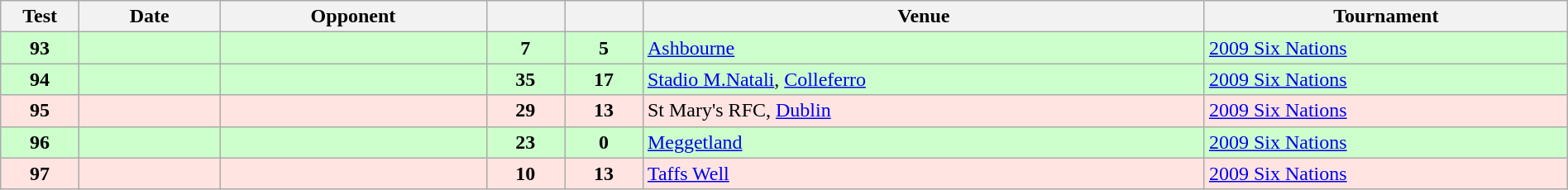<table class="wikitable sortable" style="width:100%">
<tr>
<th style="width:5%">Test</th>
<th style="width:9%">Date</th>
<th style="width:17%">Opponent</th>
<th style="width:5%"></th>
<th style="width:5%"></th>
<th>Venue</th>
<th>Tournament</th>
</tr>
<tr bgcolor="#ccffcc">
<td align="center"><strong>93</strong></td>
<td></td>
<td></td>
<td align="center"><strong>7</strong></td>
<td align="center"><strong>5</strong></td>
<td><a href='#'>Ashbourne</a></td>
<td><a href='#'>2009 Six Nations</a></td>
</tr>
<tr bgcolor="#ccffcc">
<td align="center"><strong>94</strong></td>
<td></td>
<td></td>
<td align="center"><strong>35</strong></td>
<td align="center"><strong>17</strong></td>
<td><a href='#'>Stadio M.Natali</a>, <a href='#'>Colleferro</a></td>
<td><a href='#'>2009 Six Nations</a></td>
</tr>
<tr bgcolor="FFE4E1">
<td align="center"><strong>95</strong></td>
<td></td>
<td></td>
<td align="center"><strong>29</strong></td>
<td align="center"><strong>13</strong></td>
<td>St Mary's RFC, <a href='#'>Dublin</a></td>
<td><a href='#'>2009 Six Nations</a></td>
</tr>
<tr bgcolor="#ccffcc">
<td align="center"><strong>96</strong></td>
<td></td>
<td></td>
<td align="center"><strong>23</strong></td>
<td align="center"><strong>0</strong></td>
<td><a href='#'>Meggetland</a></td>
<td><a href='#'>2009 Six Nations</a></td>
</tr>
<tr bgcolor="FFE4E1">
<td align="center"><strong>97</strong></td>
<td></td>
<td></td>
<td align="center"><strong>10</strong></td>
<td align="center"><strong>13</strong></td>
<td><a href='#'>Taffs Well</a></td>
<td><a href='#'>2009 Six Nations</a></td>
</tr>
</table>
